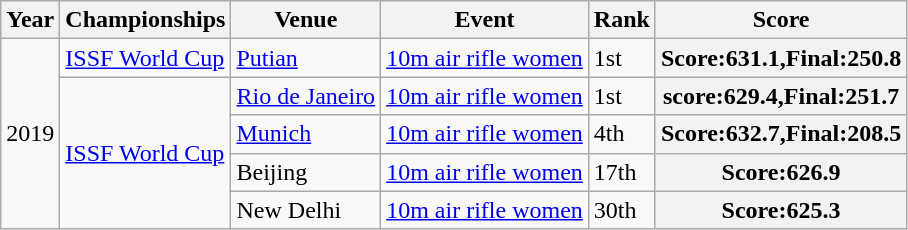<table Class="wikitable sortable">
<tr>
<th>Year</th>
<th>Championships</th>
<th>Venue</th>
<th>Event</th>
<th>Rank</th>
<th>Score</th>
</tr>
<tr>
<td rowspan=5>2019</td>
<td><a href='#'>ISSF World Cup</a></td>
<td><a href='#'>Putian</a></td>
<td><a href='#'>10m air rifle women</a></td>
<td>1st</td>
<th>Score:631.1,Final:250.8</th>
</tr>
<tr>
<td rowspan=4><a href='#'>ISSF World Cup</a></td>
<td><a href='#'>Rio de Janeiro</a></td>
<td><a href='#'>10m air rifle women</a></td>
<td>1st</td>
<th>score:629.4,Final:251.7</th>
</tr>
<tr>
<td><a href='#'>Munich</a></td>
<td><a href='#'>10m air rifle women</a></td>
<td>4th</td>
<th>Score:632.7,Final:208.5</th>
</tr>
<tr>
<td>Beijing</td>
<td><a href='#'>10m air rifle women</a></td>
<td>17th</td>
<th>Score:626.9</th>
</tr>
<tr>
<td>New Delhi</td>
<td><a href='#'>10m air rifle women</a></td>
<td>30th</td>
<th>Score:625.3</th>
</tr>
</table>
